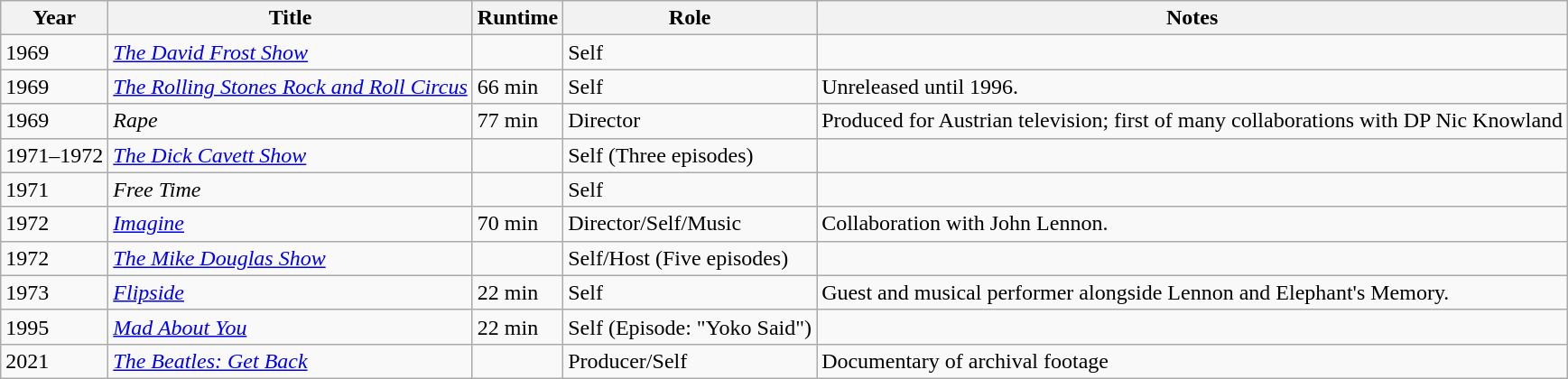<table class="wikitable">
<tr>
<th>Year</th>
<th>Title</th>
<th>Runtime</th>
<th>Role</th>
<th>Notes</th>
</tr>
<tr>
<td>1969</td>
<td><a href='#'><em>The David Frost Show</em></a></td>
<td></td>
<td>Self</td>
<td></td>
</tr>
<tr>
<td>1969</td>
<td><em><a href='#'>The Rolling Stones Rock and Roll Circus</a></em></td>
<td>66 min</td>
<td>Self</td>
<td>Unreleased until 1996.</td>
</tr>
<tr>
<td>1969</td>
<td><em>Rape</em></td>
<td>77 min</td>
<td>Director</td>
<td>Produced for Austrian television; first of many collaborations with DP Nic Knowland</td>
</tr>
<tr>
<td>1971–1972</td>
<td><em><a href='#'>The Dick Cavett Show</a></em></td>
<td></td>
<td>Self (Three episodes)</td>
<td></td>
</tr>
<tr>
<td>1971</td>
<td><em>Free Time</em></td>
<td></td>
<td>Self</td>
<td></td>
</tr>
<tr>
<td>1972</td>
<td><a href='#'><em>Imagine</em></a></td>
<td>70 min</td>
<td>Director/Self/Music</td>
<td>Collaboration with John Lennon.</td>
</tr>
<tr>
<td>1972</td>
<td><em><a href='#'>The Mike Douglas Show</a></em></td>
<td></td>
<td>Self/Host (Five episodes)</td>
<td></td>
</tr>
<tr>
<td>1973</td>
<td><em><a href='#'>Flipside</a></em></td>
<td>22 min</td>
<td>Self</td>
<td>Guest and musical performer alongside Lennon and Elephant's Memory.</td>
</tr>
<tr>
<td>1995</td>
<td><em><a href='#'>Mad About You</a></em></td>
<td>22 min</td>
<td>Self (Episode: "Yoko Said")</td>
<td></td>
</tr>
<tr>
<td>2021</td>
<td><em><a href='#'>The Beatles: Get Back</a></em></td>
<td></td>
<td>Producer/Self</td>
<td>Documentary of archival footage</td>
</tr>
</table>
